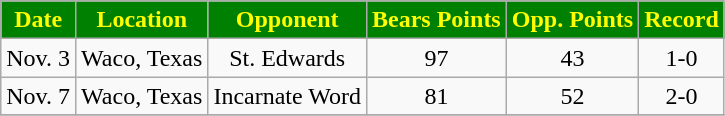<table class="wikitable" style="text-align:center">
<tr>
<th style="background:green;color:yellow;">Date</th>
<th style="background:green;color:yellow;">Location</th>
<th style="background:green;color:yellow;">Opponent</th>
<th style="background:green;color:yellow;">Bears Points</th>
<th style="background:green;color:yellow;">Opp. Points</th>
<th style="background:green;color:yellow;">Record</th>
</tr>
<tr>
<td>Nov. 3</td>
<td>Waco, Texas</td>
<td>St. Edwards</td>
<td>97</td>
<td>43</td>
<td>1-0</td>
</tr>
<tr>
<td>Nov. 7</td>
<td>Waco, Texas</td>
<td>Incarnate Word</td>
<td>81</td>
<td>52</td>
<td>2-0</td>
</tr>
<tr>
</tr>
</table>
